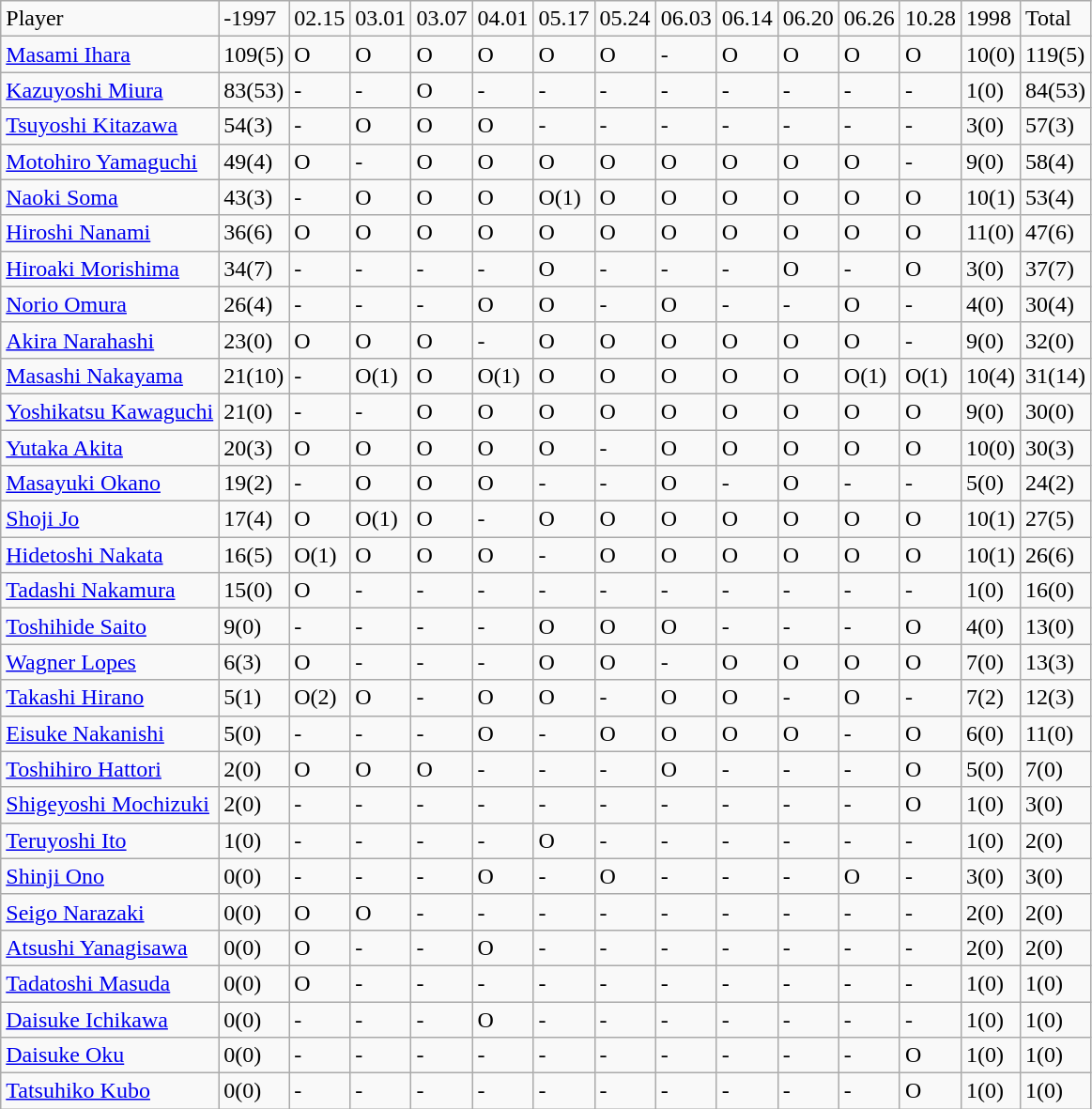<table class="wikitable" style="text-align:left;">
<tr>
<td>Player</td>
<td>-1997</td>
<td>02.15</td>
<td>03.01</td>
<td>03.07</td>
<td>04.01</td>
<td>05.17</td>
<td>05.24</td>
<td>06.03</td>
<td>06.14</td>
<td>06.20</td>
<td>06.26</td>
<td>10.28</td>
<td>1998</td>
<td>Total</td>
</tr>
<tr>
<td><a href='#'>Masami Ihara</a></td>
<td>109(5)</td>
<td>O</td>
<td>O</td>
<td>O</td>
<td>O</td>
<td>O</td>
<td>O</td>
<td>-</td>
<td>O</td>
<td>O</td>
<td>O</td>
<td>O</td>
<td>10(0)</td>
<td>119(5)</td>
</tr>
<tr>
<td><a href='#'>Kazuyoshi Miura</a></td>
<td>83(53)</td>
<td>-</td>
<td>-</td>
<td>O</td>
<td>-</td>
<td>-</td>
<td>-</td>
<td>-</td>
<td>-</td>
<td>-</td>
<td>-</td>
<td>-</td>
<td>1(0)</td>
<td>84(53)</td>
</tr>
<tr>
<td><a href='#'>Tsuyoshi Kitazawa</a></td>
<td>54(3)</td>
<td>-</td>
<td>O</td>
<td>O</td>
<td>O</td>
<td>-</td>
<td>-</td>
<td>-</td>
<td>-</td>
<td>-</td>
<td>-</td>
<td>-</td>
<td>3(0)</td>
<td>57(3)</td>
</tr>
<tr>
<td><a href='#'>Motohiro Yamaguchi</a></td>
<td>49(4)</td>
<td>O</td>
<td>-</td>
<td>O</td>
<td>O</td>
<td>O</td>
<td>O</td>
<td>O</td>
<td>O</td>
<td>O</td>
<td>O</td>
<td>-</td>
<td>9(0)</td>
<td>58(4)</td>
</tr>
<tr>
<td><a href='#'>Naoki Soma</a></td>
<td>43(3)</td>
<td>-</td>
<td>O</td>
<td>O</td>
<td>O</td>
<td>O(1)</td>
<td>O</td>
<td>O</td>
<td>O</td>
<td>O</td>
<td>O</td>
<td>O</td>
<td>10(1)</td>
<td>53(4)</td>
</tr>
<tr>
<td><a href='#'>Hiroshi Nanami</a></td>
<td>36(6)</td>
<td>O</td>
<td>O</td>
<td>O</td>
<td>O</td>
<td>O</td>
<td>O</td>
<td>O</td>
<td>O</td>
<td>O</td>
<td>O</td>
<td>O</td>
<td>11(0)</td>
<td>47(6)</td>
</tr>
<tr>
<td><a href='#'>Hiroaki Morishima</a></td>
<td>34(7)</td>
<td>-</td>
<td>-</td>
<td>-</td>
<td>-</td>
<td>O</td>
<td>-</td>
<td>-</td>
<td>-</td>
<td>O</td>
<td>-</td>
<td>O</td>
<td>3(0)</td>
<td>37(7)</td>
</tr>
<tr>
<td><a href='#'>Norio Omura</a></td>
<td>26(4)</td>
<td>-</td>
<td>-</td>
<td>-</td>
<td>O</td>
<td>O</td>
<td>-</td>
<td>O</td>
<td>-</td>
<td>-</td>
<td>O</td>
<td>-</td>
<td>4(0)</td>
<td>30(4)</td>
</tr>
<tr>
<td><a href='#'>Akira Narahashi</a></td>
<td>23(0)</td>
<td>O</td>
<td>O</td>
<td>O</td>
<td>-</td>
<td>O</td>
<td>O</td>
<td>O</td>
<td>O</td>
<td>O</td>
<td>O</td>
<td>-</td>
<td>9(0)</td>
<td>32(0)</td>
</tr>
<tr>
<td><a href='#'>Masashi Nakayama</a></td>
<td>21(10)</td>
<td>-</td>
<td>O(1)</td>
<td>O</td>
<td>O(1)</td>
<td>O</td>
<td>O</td>
<td>O</td>
<td>O</td>
<td>O</td>
<td>O(1)</td>
<td>O(1)</td>
<td>10(4)</td>
<td>31(14)</td>
</tr>
<tr>
<td><a href='#'>Yoshikatsu Kawaguchi</a></td>
<td>21(0)</td>
<td>-</td>
<td>-</td>
<td>O</td>
<td>O</td>
<td>O</td>
<td>O</td>
<td>O</td>
<td>O</td>
<td>O</td>
<td>O</td>
<td>O</td>
<td>9(0)</td>
<td>30(0)</td>
</tr>
<tr>
<td><a href='#'>Yutaka Akita</a></td>
<td>20(3)</td>
<td>O</td>
<td>O</td>
<td>O</td>
<td>O</td>
<td>O</td>
<td>-</td>
<td>O</td>
<td>O</td>
<td>O</td>
<td>O</td>
<td>O</td>
<td>10(0)</td>
<td>30(3)</td>
</tr>
<tr>
<td><a href='#'>Masayuki Okano</a></td>
<td>19(2)</td>
<td>-</td>
<td>O</td>
<td>O</td>
<td>O</td>
<td>-</td>
<td>-</td>
<td>O</td>
<td>-</td>
<td>O</td>
<td>-</td>
<td>-</td>
<td>5(0)</td>
<td>24(2)</td>
</tr>
<tr>
<td><a href='#'>Shoji Jo</a></td>
<td>17(4)</td>
<td>O</td>
<td>O(1)</td>
<td>O</td>
<td>-</td>
<td>O</td>
<td>O</td>
<td>O</td>
<td>O</td>
<td>O</td>
<td>O</td>
<td>O</td>
<td>10(1)</td>
<td>27(5)</td>
</tr>
<tr>
<td><a href='#'>Hidetoshi Nakata</a></td>
<td>16(5)</td>
<td>O(1)</td>
<td>O</td>
<td>O</td>
<td>O</td>
<td>-</td>
<td>O</td>
<td>O</td>
<td>O</td>
<td>O</td>
<td>O</td>
<td>O</td>
<td>10(1)</td>
<td>26(6)</td>
</tr>
<tr>
<td><a href='#'>Tadashi Nakamura</a></td>
<td>15(0)</td>
<td>O</td>
<td>-</td>
<td>-</td>
<td>-</td>
<td>-</td>
<td>-</td>
<td>-</td>
<td>-</td>
<td>-</td>
<td>-</td>
<td>-</td>
<td>1(0)</td>
<td>16(0)</td>
</tr>
<tr>
<td><a href='#'>Toshihide Saito</a></td>
<td>9(0)</td>
<td>-</td>
<td>-</td>
<td>-</td>
<td>-</td>
<td>O</td>
<td>O</td>
<td>O</td>
<td>-</td>
<td>-</td>
<td>-</td>
<td>O</td>
<td>4(0)</td>
<td>13(0)</td>
</tr>
<tr>
<td><a href='#'>Wagner Lopes</a></td>
<td>6(3)</td>
<td>O</td>
<td>-</td>
<td>-</td>
<td>-</td>
<td>O</td>
<td>O</td>
<td>-</td>
<td>O</td>
<td>O</td>
<td>O</td>
<td>O</td>
<td>7(0)</td>
<td>13(3)</td>
</tr>
<tr>
<td><a href='#'>Takashi Hirano</a></td>
<td>5(1)</td>
<td>O(2)</td>
<td>O</td>
<td>-</td>
<td>O</td>
<td>O</td>
<td>-</td>
<td>O</td>
<td>O</td>
<td>-</td>
<td>O</td>
<td>-</td>
<td>7(2)</td>
<td>12(3)</td>
</tr>
<tr>
<td><a href='#'>Eisuke Nakanishi</a></td>
<td>5(0)</td>
<td>-</td>
<td>-</td>
<td>-</td>
<td>O</td>
<td>-</td>
<td>O</td>
<td>O</td>
<td>O</td>
<td>O</td>
<td>-</td>
<td>O</td>
<td>6(0)</td>
<td>11(0)</td>
</tr>
<tr>
<td><a href='#'>Toshihiro Hattori</a></td>
<td>2(0)</td>
<td>O</td>
<td>O</td>
<td>O</td>
<td>-</td>
<td>-</td>
<td>-</td>
<td>O</td>
<td>-</td>
<td>-</td>
<td>-</td>
<td>O</td>
<td>5(0)</td>
<td>7(0)</td>
</tr>
<tr>
<td><a href='#'>Shigeyoshi Mochizuki</a></td>
<td>2(0)</td>
<td>-</td>
<td>-</td>
<td>-</td>
<td>-</td>
<td>-</td>
<td>-</td>
<td>-</td>
<td>-</td>
<td>-</td>
<td>-</td>
<td>O</td>
<td>1(0)</td>
<td>3(0)</td>
</tr>
<tr>
<td><a href='#'>Teruyoshi Ito</a></td>
<td>1(0)</td>
<td>-</td>
<td>-</td>
<td>-</td>
<td>-</td>
<td>O</td>
<td>-</td>
<td>-</td>
<td>-</td>
<td>-</td>
<td>-</td>
<td>-</td>
<td>1(0)</td>
<td>2(0)</td>
</tr>
<tr>
<td><a href='#'>Shinji Ono</a></td>
<td>0(0)</td>
<td>-</td>
<td>-</td>
<td>-</td>
<td>O</td>
<td>-</td>
<td>O</td>
<td>-</td>
<td>-</td>
<td>-</td>
<td>O</td>
<td>-</td>
<td>3(0)</td>
<td>3(0)</td>
</tr>
<tr>
<td><a href='#'>Seigo Narazaki</a></td>
<td>0(0)</td>
<td>O</td>
<td>O</td>
<td>-</td>
<td>-</td>
<td>-</td>
<td>-</td>
<td>-</td>
<td>-</td>
<td>-</td>
<td>-</td>
<td>-</td>
<td>2(0)</td>
<td>2(0)</td>
</tr>
<tr>
<td><a href='#'>Atsushi Yanagisawa</a></td>
<td>0(0)</td>
<td>O</td>
<td>-</td>
<td>-</td>
<td>O</td>
<td>-</td>
<td>-</td>
<td>-</td>
<td>-</td>
<td>-</td>
<td>-</td>
<td>-</td>
<td>2(0)</td>
<td>2(0)</td>
</tr>
<tr>
<td><a href='#'>Tadatoshi Masuda</a></td>
<td>0(0)</td>
<td>O</td>
<td>-</td>
<td>-</td>
<td>-</td>
<td>-</td>
<td>-</td>
<td>-</td>
<td>-</td>
<td>-</td>
<td>-</td>
<td>-</td>
<td>1(0)</td>
<td>1(0)</td>
</tr>
<tr>
<td><a href='#'>Daisuke Ichikawa</a></td>
<td>0(0)</td>
<td>-</td>
<td>-</td>
<td>-</td>
<td>O</td>
<td>-</td>
<td>-</td>
<td>-</td>
<td>-</td>
<td>-</td>
<td>-</td>
<td>-</td>
<td>1(0)</td>
<td>1(0)</td>
</tr>
<tr>
<td><a href='#'>Daisuke Oku</a></td>
<td>0(0)</td>
<td>-</td>
<td>-</td>
<td>-</td>
<td>-</td>
<td>-</td>
<td>-</td>
<td>-</td>
<td>-</td>
<td>-</td>
<td>-</td>
<td>O</td>
<td>1(0)</td>
<td>1(0)</td>
</tr>
<tr>
<td><a href='#'>Tatsuhiko Kubo</a></td>
<td>0(0)</td>
<td>-</td>
<td>-</td>
<td>-</td>
<td>-</td>
<td>-</td>
<td>-</td>
<td>-</td>
<td>-</td>
<td>-</td>
<td>-</td>
<td>O</td>
<td>1(0)</td>
<td>1(0)</td>
</tr>
</table>
